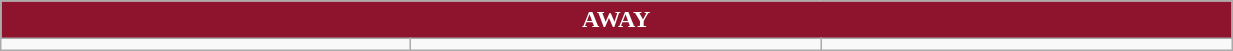<table class="wikitable collapsible collapsed" style="width:65%">
<tr>
<th colspan=6 ! style="color:#FFFFFF; background:#8D142C">AWAY</th>
</tr>
<tr>
<td></td>
<td></td>
<td></td>
</tr>
</table>
